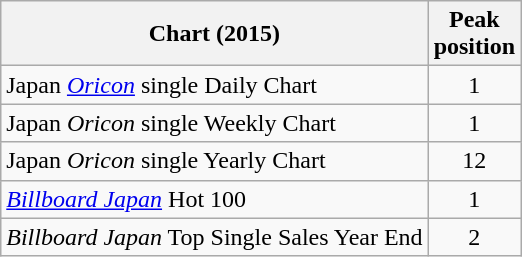<table class="wikitable sortable">
<tr>
<th>Chart (2015)</th>
<th>Peak<br>position</th>
</tr>
<tr>
<td>Japan <em><a href='#'>Oricon</a></em> single Daily Chart</td>
<td align="center">1</td>
</tr>
<tr>
<td>Japan <em>Oricon</em> single Weekly Chart</td>
<td align="center">1</td>
</tr>
<tr>
<td>Japan <em>Oricon</em> single Yearly Chart</td>
<td align="center">12</td>
</tr>
<tr>
<td><em><a href='#'>Billboard Japan</a></em> Hot 100</td>
<td align="center">1</td>
</tr>
<tr>
<td><em>Billboard Japan</em> Top Single Sales Year End</td>
<td align="center">2</td>
</tr>
</table>
